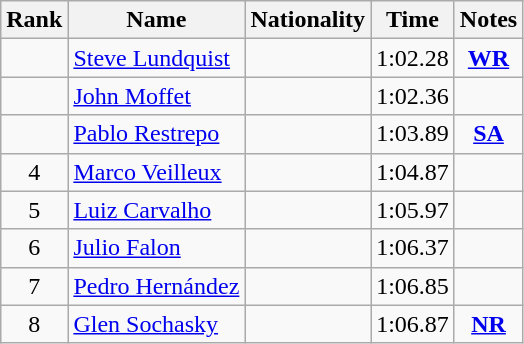<table class="wikitable sortable" style="text-align:center">
<tr>
<th>Rank</th>
<th>Name</th>
<th>Nationality</th>
<th>Time</th>
<th>Notes</th>
</tr>
<tr>
<td></td>
<td align=left><a href='#'>Steve Lundquist</a></td>
<td align=left></td>
<td>1:02.28</td>
<td><strong><a href='#'>WR</a></strong></td>
</tr>
<tr>
<td></td>
<td align=left><a href='#'>John Moffet</a></td>
<td align=left></td>
<td>1:02.36</td>
<td></td>
</tr>
<tr>
<td></td>
<td align=left><a href='#'>Pablo Restrepo</a></td>
<td align=left></td>
<td>1:03.89</td>
<td><strong><a href='#'>SA</a></strong></td>
</tr>
<tr>
<td>4</td>
<td align=left><a href='#'>Marco Veilleux</a></td>
<td align=left></td>
<td>1:04.87</td>
<td></td>
</tr>
<tr>
<td>5</td>
<td align=left><a href='#'>Luiz Carvalho</a></td>
<td align=left></td>
<td>1:05.97</td>
<td></td>
</tr>
<tr>
<td>6</td>
<td align=left><a href='#'>Julio Falon</a></td>
<td align=left></td>
<td>1:06.37</td>
<td></td>
</tr>
<tr>
<td>7</td>
<td align=left><a href='#'>Pedro Hernández</a></td>
<td align=left></td>
<td>1:06.85</td>
<td></td>
</tr>
<tr>
<td>8</td>
<td align=left><a href='#'>Glen Sochasky</a></td>
<td align=left></td>
<td>1:06.87</td>
<td><strong><a href='#'>NR</a></strong></td>
</tr>
</table>
